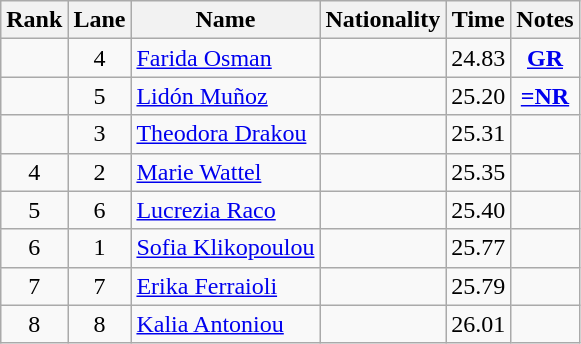<table class="wikitable sortable" style="text-align:center">
<tr>
<th>Rank</th>
<th>Lane</th>
<th>Name</th>
<th>Nationality</th>
<th>Time</th>
<th>Notes</th>
</tr>
<tr>
<td></td>
<td>4</td>
<td align="left"><a href='#'>Farida Osman</a></td>
<td align="left"></td>
<td>24.83</td>
<td><strong><a href='#'>GR</a></strong></td>
</tr>
<tr>
<td></td>
<td>5</td>
<td align="left"><a href='#'>Lidón Muñoz</a></td>
<td align="left"></td>
<td>25.20</td>
<td><strong><a href='#'>=NR</a></strong></td>
</tr>
<tr>
<td></td>
<td>3</td>
<td align="left"><a href='#'>Theodora Drakou</a></td>
<td align="left"></td>
<td>25.31</td>
<td></td>
</tr>
<tr>
<td>4</td>
<td>2</td>
<td align="left"><a href='#'>Marie Wattel</a></td>
<td align="left"></td>
<td>25.35</td>
<td></td>
</tr>
<tr>
<td>5</td>
<td>6</td>
<td align="left"><a href='#'>Lucrezia Raco</a></td>
<td align="left"></td>
<td>25.40</td>
<td></td>
</tr>
<tr>
<td>6</td>
<td>1</td>
<td align="left"><a href='#'>Sofia Klikopoulou</a></td>
<td align="left"></td>
<td>25.77</td>
<td></td>
</tr>
<tr>
<td>7</td>
<td>7</td>
<td align="left"><a href='#'>Erika Ferraioli</a></td>
<td align="left"></td>
<td>25.79</td>
<td></td>
</tr>
<tr>
<td>8</td>
<td>8</td>
<td align="left"><a href='#'>Kalia Antoniou</a></td>
<td align="left"></td>
<td>26.01</td>
<td></td>
</tr>
</table>
